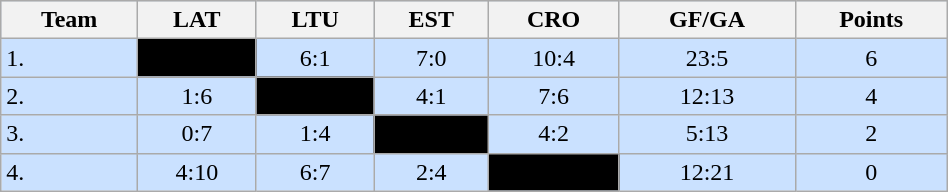<table class="wikitable" bgcolor="#EFEFFF" width="50%">
<tr bgcolor="#BCD2EE">
<th>Team</th>
<th>LAT</th>
<th>LTU</th>
<th>EST</th>
<th>CRO</th>
<th>GF/GA</th>
<th>Points</th>
</tr>
<tr bgcolor="#CAE1FF" align="center">
<td align="left">1. </td>
<td style="background:#000000;"></td>
<td>6:1</td>
<td>7:0</td>
<td>10:4</td>
<td>23:5</td>
<td>6</td>
</tr>
<tr bgcolor="#CAE1FF" align="center">
<td align="left">2. </td>
<td>1:6</td>
<td style="background:#000000;"></td>
<td>4:1</td>
<td>7:6</td>
<td>12:13</td>
<td>4</td>
</tr>
<tr bgcolor="#CAE1FF" align="center">
<td align="left">3. </td>
<td>0:7</td>
<td>1:4</td>
<td style="background:#000000;"></td>
<td>4:2</td>
<td>5:13</td>
<td>2</td>
</tr>
<tr bgcolor="#CAE1FF" align="center">
<td align="left">4. </td>
<td>4:10</td>
<td>6:7</td>
<td>2:4</td>
<td style="background:#000000;"></td>
<td>12:21</td>
<td>0</td>
</tr>
</table>
